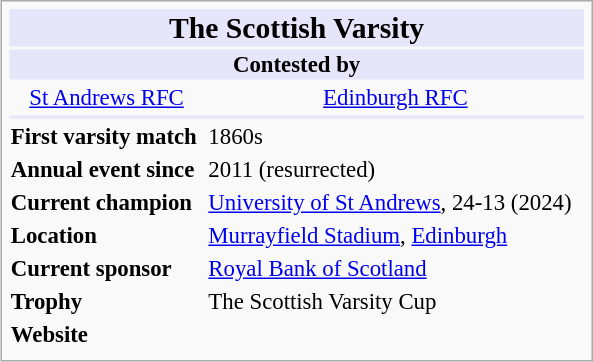<table class="infobox" style="width: 26em; font-size: 95%;">
<tr>
<td colspan="2" style="text-align: center; font-size: 130%;background:lavender;"><strong>The Scottish Varsity</strong><br><small></small></td>
</tr>
<tr>
<td colspan="2" style="text-align: center; font-size: 100%; background:lavender;"><strong>Contested by</strong></td>
</tr>
<tr>
<td style="text-align:center;"><a href='#'>St Andrews RFC</a></td>
<td style="text-align:center;"><a href='#'>Edinburgh RFC</a></td>
</tr>
<tr>
<td colspan="2" style="text-align: center; font-size: 100%; background:lavender;"></td>
</tr>
<tr>
<td><strong>First varsity match</strong></td>
<td>1860s</td>
</tr>
<tr>
<td><strong>Annual event since</strong></td>
<td>2011 (resurrected)</td>
</tr>
<tr>
<td><strong>Current champion</strong></td>
<td><a href='#'>University of St Andrews</a>, 24-13 (2024)</td>
</tr>
<tr>
<td><strong>Location</strong></td>
<td><a href='#'>Murrayfield Stadium</a>, <a href='#'>Edinburgh</a></td>
</tr>
<tr>
<td><strong>Current sponsor</strong></td>
<td><a href='#'>Royal Bank of Scotland</a></td>
</tr>
<tr>
<td><strong>Trophy</strong></td>
<td>The Scottish Varsity Cup</td>
</tr>
<tr>
<td><strong>Website</strong></td>
<td></td>
</tr>
<tr>
</tr>
</table>
